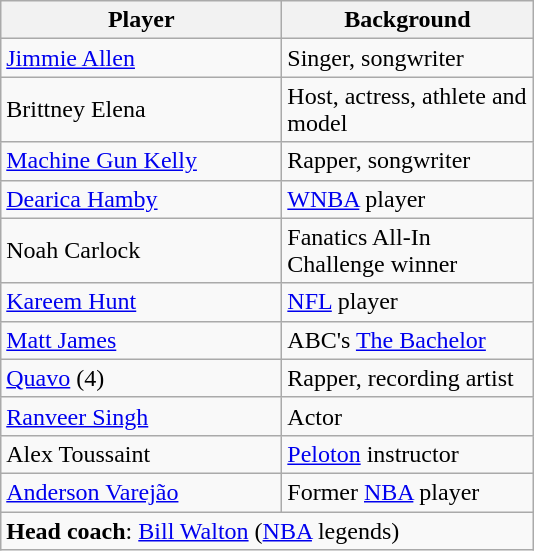<table class="wikitable">
<tr>
<th width=180>Player</th>
<th width=160>Background</th>
</tr>
<tr>
<td><a href='#'>Jimmie Allen</a></td>
<td>Singer, songwriter</td>
</tr>
<tr>
<td>Brittney Elena</td>
<td>Host, actress, athlete and model</td>
</tr>
<tr>
<td><a href='#'>Machine Gun Kelly</a></td>
<td>Rapper, songwriter</td>
</tr>
<tr>
<td><a href='#'>Dearica Hamby</a></td>
<td><a href='#'>WNBA</a> player</td>
</tr>
<tr>
<td>Noah Carlock</td>
<td>Fanatics All-In Challenge winner</td>
</tr>
<tr>
<td><a href='#'>Kareem Hunt</a></td>
<td><a href='#'>NFL</a> player</td>
</tr>
<tr>
<td><a href='#'>Matt James</a></td>
<td>ABC's <a href='#'>The Bachelor</a></td>
</tr>
<tr>
<td><a href='#'>Quavo</a> (4)</td>
<td>Rapper, recording artist</td>
</tr>
<tr>
<td><a href='#'>Ranveer Singh</a></td>
<td>Actor</td>
</tr>
<tr>
<td>Alex Toussaint</td>
<td><a href='#'>Peloton</a> instructor</td>
</tr>
<tr>
<td><a href='#'>Anderson Varejão</a></td>
<td>Former <a href='#'>NBA</a> player</td>
</tr>
<tr>
<td colspan="3"><strong>Head coach</strong>: <a href='#'>Bill Walton</a> (<a href='#'>NBA</a> legends)</td>
</tr>
</table>
